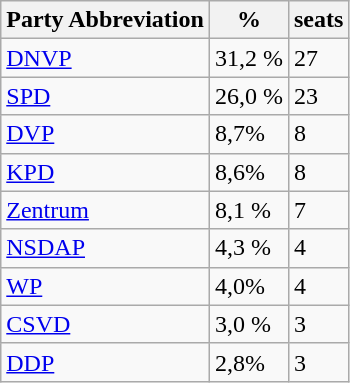<table class="wikitable">
<tr>
<th>Party Abbreviation</th>
<th>%</th>
<th>seats</th>
</tr>
<tr>
<td><a href='#'>DNVP</a></td>
<td>31,2 %</td>
<td>27</td>
</tr>
<tr>
<td><a href='#'>SPD</a></td>
<td>26,0 %</td>
<td>23</td>
</tr>
<tr>
<td><a href='#'>DVP</a></td>
<td>8,7%</td>
<td>8</td>
</tr>
<tr>
<td><a href='#'>KPD</a></td>
<td>8,6%</td>
<td>8</td>
</tr>
<tr>
<td><a href='#'>Zentrum</a></td>
<td>8,1 %</td>
<td>7</td>
</tr>
<tr>
<td><a href='#'>NSDAP</a></td>
<td>4,3 %</td>
<td>4</td>
</tr>
<tr>
<td><a href='#'>WP</a></td>
<td>4,0%</td>
<td>4</td>
</tr>
<tr>
<td><a href='#'>CSVD</a></td>
<td>3,0 %</td>
<td>3</td>
</tr>
<tr>
<td><a href='#'>DDP</a></td>
<td>2,8%</td>
<td>3</td>
</tr>
</table>
